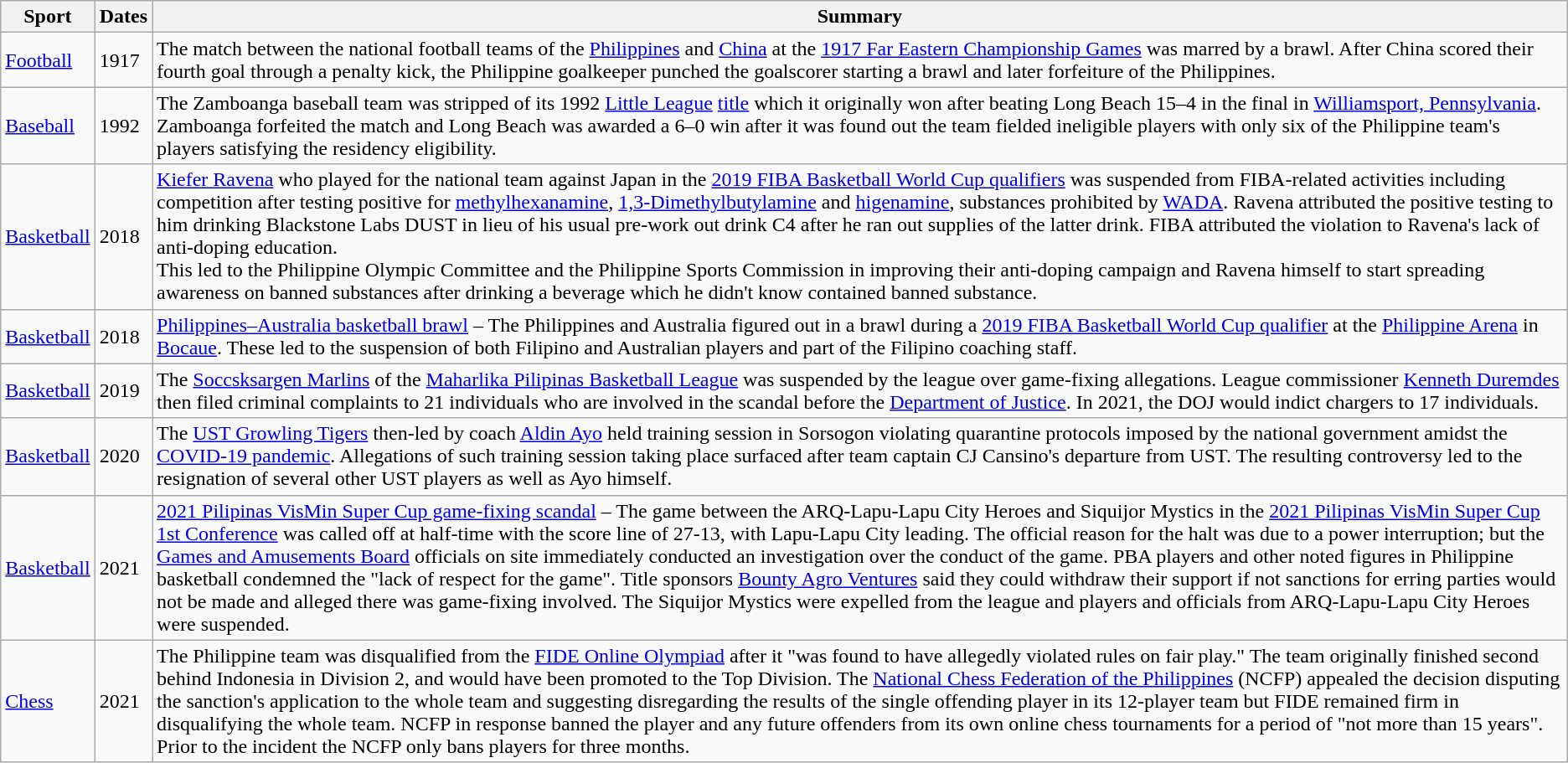<table class="wikitable sortable">
<tr>
<th>Sport <br></th>
<th>Dates<br></th>
<th>Summary</th>
</tr>
<tr>
<td><a href='#'>Football</a></td>
<td>1917</td>
<td>The match between the national football teams of the <a href='#'>Philippines</a> and <a href='#'>China</a> at the <a href='#'>1917 Far Eastern Championship Games</a> was marred by a brawl. After China scored their fourth goal through a penalty kick, the Philippine goalkeeper punched the goalscorer starting a brawl and later forfeiture of the Philippines.</td>
</tr>
<tr>
<td><a href='#'>Baseball</a></td>
<td>1992</td>
<td>The Zamboanga baseball team was stripped of its 1992 <a href='#'>Little League</a> <a href='#'>title</a> which it originally won after beating Long Beach 15–4 in the final in <a href='#'>Williamsport, Pennsylvania</a>. Zamboanga forfeited the match and Long Beach was awarded a 6–0 win after it was found out the team fielded ineligible players with only six of the Philippine team's players satisfying the residency eligibility.</td>
</tr>
<tr>
<td><a href='#'>Basketball</a></td>
<td>2018</td>
<td><a href='#'>Kiefer Ravena</a> who played for the national team against Japan in the <a href='#'>2019 FIBA Basketball World Cup qualifiers</a> was suspended from FIBA-related activities including competition after testing positive for <a href='#'>methylhexanamine</a>, <a href='#'>1,3-Dimethylbutylamine</a> and <a href='#'>higenamine</a>, substances prohibited by <a href='#'>WADA</a>. Ravena attributed the positive testing to him drinking Blackstone Labs DUST in lieu of his usual pre-work out drink C4 after he ran out supplies of the latter drink. FIBA attributed the violation to Ravena's lack of anti-doping education.<br>This led to the Philippine Olympic Committee and the Philippine Sports Commission in improving their anti-doping campaign and Ravena himself to start spreading awareness on banned substances after drinking a beverage which he didn't know contained banned substance.</td>
</tr>
<tr>
<td><a href='#'>Basketball</a></td>
<td>2018</td>
<td><a href='#'>Philippines–Australia basketball brawl</a> – The Philippines and Australia figured out in a brawl during a <a href='#'>2019 FIBA Basketball World Cup qualifier</a> at the <a href='#'>Philippine Arena</a> in <a href='#'>Bocaue</a>. These led to the suspension of both Filipino and Australian players and part of the Filipino coaching staff.</td>
</tr>
<tr>
<td><a href='#'>Basketball</a></td>
<td>2019</td>
<td>The <a href='#'>Soccsksargen Marlins</a> of the <a href='#'>Maharlika Pilipinas Basketball League</a> was suspended by the league over game-fixing allegations. League commissioner <a href='#'>Kenneth Duremdes</a> then filed criminal complaints to 21 individuals who are involved in the scandal before the <a href='#'>Department of Justice</a>. In 2021, the DOJ would indict chargers to 17 individuals.</td>
</tr>
<tr>
<td><a href='#'>Basketball</a></td>
<td>2020</td>
<td>The <a href='#'>UST Growling Tigers</a> then-led by coach <a href='#'>Aldin Ayo</a> held training session in Sorsogon violating quarantine protocols imposed by the national government amidst the <a href='#'>COVID-19 pandemic</a>. Allegations of such training session taking place surfaced after team captain CJ Cansino's departure from UST. The resulting controversy led to the resignation of several other UST players as well as Ayo himself.</td>
</tr>
<tr>
<td><a href='#'>Basketball</a></td>
<td>2021</td>
<td><a href='#'>2021 Pilipinas VisMin Super Cup game-fixing scandal</a> – The game between the ARQ-Lapu-Lapu City Heroes and Siquijor Mystics in the <a href='#'>2021 Pilipinas VisMin Super Cup 1st Conference</a> was called off at half-time with the score line of 27-13, with Lapu-Lapu City leading. The official reason for the halt was due to a power interruption; but the <a href='#'>Games and Amusements Board</a> officials on site immediately conducted an investigation over the conduct of the game. PBA players and other noted figures in Philippine basketball condemned the "lack of respect for the game". Title sponsors <a href='#'>Bounty Agro Ventures</a> said they could withdraw their support if not sanctions for erring parties would not be made and alleged there was game-fixing involved. The Siquijor Mystics were expelled from the league and players and officials from ARQ-Lapu-Lapu City Heroes were suspended.</td>
</tr>
<tr>
<td><a href='#'>Chess</a></td>
<td>2021</td>
<td>The Philippine team was disqualified from the <a href='#'>FIDE Online Olympiad</a> after it "was found to have allegedly violated rules on fair play." The team originally finished second behind Indonesia in Division 2, and would have been promoted to the Top Division. The <a href='#'>National Chess Federation of the Philippines</a> (NCFP) appealed the decision disputing the sanction's application to the whole team and suggesting disregarding the results of the single offending player in its 12-player team but FIDE remained firm in disqualifying the whole team. NCFP in response banned the player and any future offenders from its own online chess tournaments for a period of "not more than 15 years". Prior to the incident the NCFP only bans players for three months.</td>
</tr>
</table>
